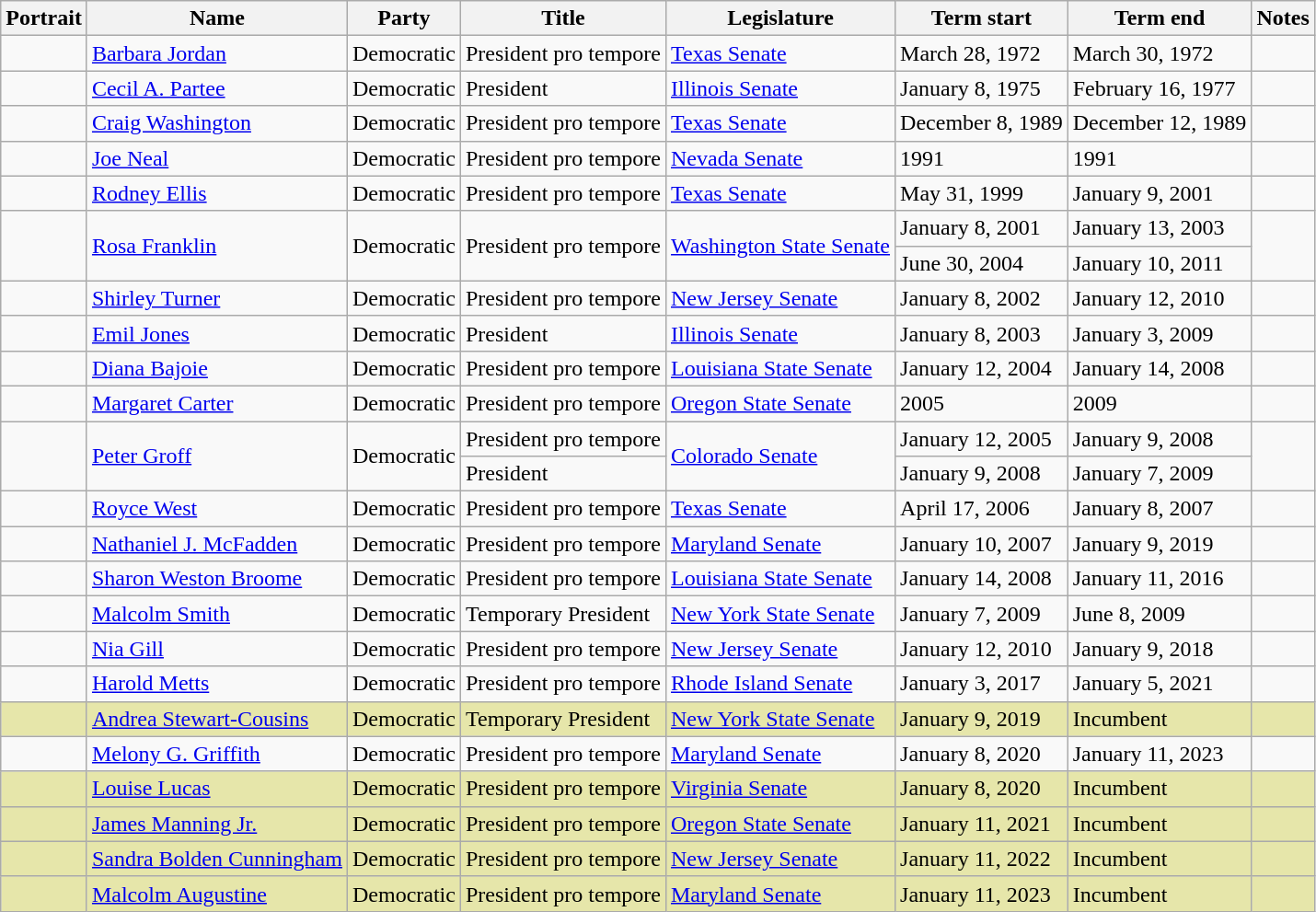<table class="wikitable sortable">
<tr>
<th>Portrait</th>
<th>Name</th>
<th>Party</th>
<th>Title</th>
<th>Legislature</th>
<th>Term start</th>
<th>Term end</th>
<th>Notes</th>
</tr>
<tr>
<td></td>
<td><a href='#'>Barbara Jordan</a></td>
<td>Democratic</td>
<td>President pro tempore</td>
<td><a href='#'>Texas Senate</a></td>
<td>March 28, 1972</td>
<td>March 30, 1972</td>
<td></td>
</tr>
<tr>
<td></td>
<td><a href='#'>Cecil A. Partee</a></td>
<td>Democratic</td>
<td>President</td>
<td><a href='#'>Illinois Senate</a></td>
<td>January 8, 1975</td>
<td>February 16, 1977</td>
<td></td>
</tr>
<tr>
<td></td>
<td><a href='#'>Craig Washington</a></td>
<td>Democratic</td>
<td>President pro tempore</td>
<td><a href='#'>Texas Senate</a></td>
<td>December 8, 1989</td>
<td>December 12, 1989</td>
<td></td>
</tr>
<tr>
<td></td>
<td><a href='#'>Joe Neal</a></td>
<td>Democratic</td>
<td>President pro tempore</td>
<td><a href='#'>Nevada Senate</a></td>
<td>1991</td>
<td>1991</td>
<td></td>
</tr>
<tr>
<td></td>
<td><a href='#'>Rodney Ellis</a></td>
<td>Democratic</td>
<td>President pro tempore</td>
<td><a href='#'>Texas Senate</a></td>
<td>May 31, 1999</td>
<td>January 9, 2001</td>
<td></td>
</tr>
<tr>
<td rowspan="2"></td>
<td rowspan="2"><a href='#'>Rosa Franklin</a></td>
<td rowspan="2" >Democratic</td>
<td rowspan="2">President pro tempore</td>
<td rowspan="2"><a href='#'>Washington State Senate</a></td>
<td>January 8, 2001</td>
<td>January 13, 2003</td>
<td rowspan="2"></td>
</tr>
<tr>
<td>June 30, 2004</td>
<td>January 10, 2011</td>
</tr>
<tr>
<td></td>
<td><a href='#'>Shirley Turner</a></td>
<td>Democratic</td>
<td>President pro tempore</td>
<td><a href='#'>New Jersey Senate</a></td>
<td>January 8, 2002</td>
<td>January 12, 2010</td>
<td></td>
</tr>
<tr>
<td></td>
<td><a href='#'>Emil Jones</a></td>
<td>Democratic</td>
<td>President</td>
<td><a href='#'>Illinois Senate</a></td>
<td>January 8, 2003</td>
<td>January 3, 2009</td>
<td></td>
</tr>
<tr>
<td></td>
<td><a href='#'>Diana Bajoie</a></td>
<td>Democratic</td>
<td>President pro tempore</td>
<td><a href='#'>Louisiana State Senate</a></td>
<td>January 12, 2004</td>
<td>January 14, 2008</td>
<td></td>
</tr>
<tr>
<td></td>
<td><a href='#'>Margaret Carter</a></td>
<td>Democratic</td>
<td>President pro tempore</td>
<td><a href='#'>Oregon State Senate</a></td>
<td>2005</td>
<td>2009</td>
<td></td>
</tr>
<tr>
<td rowspan="2"></td>
<td rowspan="2"><a href='#'>Peter Groff</a></td>
<td rowspan="2" >Democratic</td>
<td>President pro tempore</td>
<td rowspan="2"><a href='#'>Colorado Senate</a></td>
<td>January 12, 2005</td>
<td>January 9, 2008</td>
<td rowspan="2"></td>
</tr>
<tr>
<td>President</td>
<td>January 9, 2008</td>
<td>January 7, 2009</td>
</tr>
<tr>
<td></td>
<td><a href='#'>Royce West</a></td>
<td>Democratic</td>
<td>President pro tempore</td>
<td><a href='#'>Texas Senate</a></td>
<td>April 17, 2006</td>
<td>January 8, 2007</td>
<td></td>
</tr>
<tr>
<td></td>
<td><a href='#'>Nathaniel J. McFadden</a></td>
<td>Democratic</td>
<td>President pro tempore</td>
<td><a href='#'>Maryland Senate</a></td>
<td>January 10, 2007</td>
<td>January 9, 2019</td>
<td></td>
</tr>
<tr>
<td></td>
<td><a href='#'>Sharon Weston Broome</a></td>
<td>Democratic</td>
<td>President pro tempore</td>
<td><a href='#'>Louisiana State Senate</a></td>
<td>January 14, 2008</td>
<td>January 11, 2016</td>
<td></td>
</tr>
<tr>
<td></td>
<td><a href='#'>Malcolm Smith</a></td>
<td>Democratic</td>
<td>Temporary President</td>
<td><a href='#'>New York State Senate</a></td>
<td>January 7, 2009</td>
<td>June 8, 2009</td>
<td></td>
</tr>
<tr>
<td></td>
<td><a href='#'>Nia Gill</a></td>
<td>Democratic</td>
<td>President pro tempore</td>
<td><a href='#'>New Jersey Senate</a></td>
<td>January 12, 2010</td>
<td>January 9, 2018</td>
<td></td>
</tr>
<tr>
<td></td>
<td><a href='#'>Harold Metts</a></td>
<td>Democratic</td>
<td>President pro tempore</td>
<td><a href='#'>Rhode Island Senate</a></td>
<td>January 3, 2017</td>
<td>January 5, 2021</td>
<td></td>
</tr>
<tr style="background:#e6e6aa;">
<td></td>
<td><a href='#'>Andrea Stewart-Cousins</a></td>
<td>Democratic</td>
<td>Temporary President</td>
<td><a href='#'>New York State Senate</a></td>
<td>January 9, 2019</td>
<td>Incumbent</td>
<td></td>
</tr>
<tr>
<td></td>
<td><a href='#'>Melony G. Griffith</a></td>
<td>Democratic</td>
<td>President pro tempore</td>
<td><a href='#'>Maryland Senate</a></td>
<td>January 8, 2020</td>
<td>January 11, 2023</td>
<td></td>
</tr>
<tr style="background:#e6e6aa;">
<td></td>
<td><a href='#'>Louise Lucas</a></td>
<td>Democratic</td>
<td>President pro tempore</td>
<td><a href='#'>Virginia Senate</a></td>
<td>January 8, 2020</td>
<td>Incumbent</td>
<td></td>
</tr>
<tr style="background:#e6e6aa;">
<td></td>
<td><a href='#'>James Manning Jr.</a></td>
<td>Democratic</td>
<td>President pro tempore</td>
<td><a href='#'>Oregon State Senate</a></td>
<td>January 11, 2021</td>
<td>Incumbent</td>
<td></td>
</tr>
<tr style="background:#e6e6aa;">
<td></td>
<td><a href='#'>Sandra Bolden Cunningham</a></td>
<td>Democratic</td>
<td>President pro tempore</td>
<td><a href='#'>New Jersey Senate</a></td>
<td>January 11, 2022</td>
<td>Incumbent</td>
<td></td>
</tr>
<tr style="background:#e6e6aa;">
<td></td>
<td><a href='#'>Malcolm Augustine</a></td>
<td>Democratic</td>
<td>President pro tempore</td>
<td><a href='#'>Maryland Senate</a></td>
<td>January 11, 2023</td>
<td>Incumbent</td>
<td></td>
</tr>
</table>
